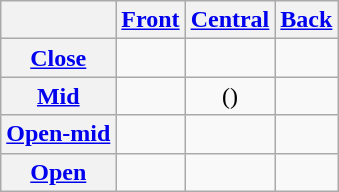<table class="wikitable" style="text-align:center">
<tr>
<th></th>
<th><a href='#'>Front</a></th>
<th><a href='#'>Central</a></th>
<th><a href='#'>Back</a></th>
</tr>
<tr>
<th><a href='#'>Close</a></th>
<td></td>
<td></td>
<td></td>
</tr>
<tr>
<th><a href='#'>Mid</a></th>
<td></td>
<td>()</td>
<td></td>
</tr>
<tr>
<th><a href='#'>Open-mid</a></th>
<td></td>
<td></td>
<td></td>
</tr>
<tr>
<th><a href='#'>Open</a></th>
<td></td>
<td></td>
<td></td>
</tr>
</table>
